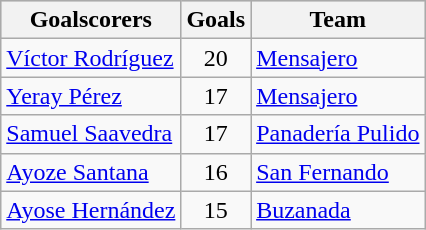<table class="wikitable sortable" class="wikitable">
<tr style="background:#ccc; text-align:center;">
<th>Goalscorers</th>
<th>Goals</th>
<th>Team</th>
</tr>
<tr>
<td> <a href='#'>Víctor Rodríguez</a></td>
<td style="text-align:center;">20</td>
<td><a href='#'>Mensajero</a></td>
</tr>
<tr>
<td> <a href='#'>Yeray Pérez</a></td>
<td style="text-align:center;">17</td>
<td><a href='#'>Mensajero</a></td>
</tr>
<tr>
<td> <a href='#'>Samuel Saavedra</a></td>
<td style="text-align:center;">17</td>
<td><a href='#'>Panadería Pulido</a></td>
</tr>
<tr>
<td> <a href='#'>Ayoze Santana</a></td>
<td style="text-align:center;">16</td>
<td><a href='#'>San Fernando</a></td>
</tr>
<tr>
<td> <a href='#'>Ayose Hernández</a></td>
<td style="text-align:center;">15</td>
<td><a href='#'>Buzanada</a></td>
</tr>
</table>
